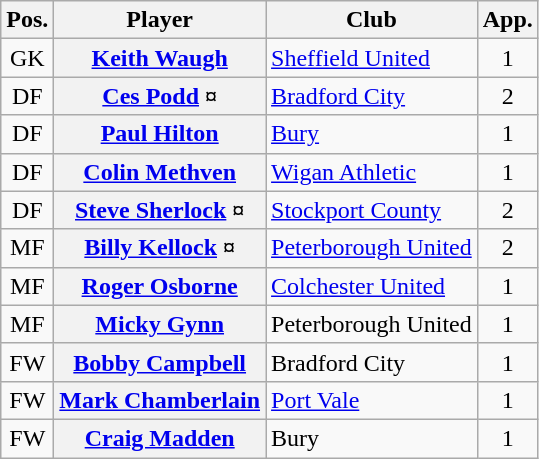<table class="wikitable plainrowheaders" style="text-align: left">
<tr>
<th scope=col>Pos.</th>
<th scope=col>Player</th>
<th scope=col>Club</th>
<th scope=col>App.</th>
</tr>
<tr>
<td style=text-align:center>GK</td>
<th scope=row><a href='#'>Keith Waugh</a></th>
<td><a href='#'>Sheffield United</a></td>
<td style=text-align:center>1</td>
</tr>
<tr>
<td style=text-align:center>DF</td>
<th scope=row><a href='#'>Ces Podd</a> ¤</th>
<td><a href='#'>Bradford City</a></td>
<td style=text-align:center>2</td>
</tr>
<tr>
<td style=text-align:center>DF</td>
<th scope=row><a href='#'>Paul Hilton</a></th>
<td><a href='#'>Bury</a></td>
<td style=text-align:center>1</td>
</tr>
<tr>
<td style=text-align:center>DF</td>
<th scope=row><a href='#'>Colin Methven</a></th>
<td><a href='#'>Wigan Athletic</a></td>
<td style=text-align:center>1</td>
</tr>
<tr>
<td style=text-align:center>DF</td>
<th scope=row><a href='#'>Steve Sherlock</a> ¤</th>
<td><a href='#'>Stockport County</a></td>
<td style=text-align:center>2</td>
</tr>
<tr>
<td style=text-align:center>MF</td>
<th scope=row><a href='#'>Billy Kellock</a> ¤</th>
<td><a href='#'>Peterborough United</a></td>
<td style=text-align:center>2</td>
</tr>
<tr>
<td style=text-align:center>MF</td>
<th scope=row><a href='#'>Roger Osborne</a></th>
<td><a href='#'>Colchester United</a></td>
<td style=text-align:center>1</td>
</tr>
<tr>
<td style=text-align:center>MF</td>
<th scope=row><a href='#'>Micky Gynn</a></th>
<td>Peterborough United</td>
<td style=text-align:center>1</td>
</tr>
<tr>
<td style=text-align:center>FW</td>
<th scope=row><a href='#'>Bobby Campbell</a></th>
<td>Bradford City</td>
<td style=text-align:center>1</td>
</tr>
<tr>
<td style=text-align:center>FW</td>
<th scope=row><a href='#'>Mark Chamberlain</a></th>
<td><a href='#'>Port Vale</a></td>
<td style=text-align:center>1</td>
</tr>
<tr>
<td style=text-align:center>FW</td>
<th scope=row><a href='#'>Craig Madden</a></th>
<td>Bury</td>
<td style=text-align:center>1</td>
</tr>
</table>
